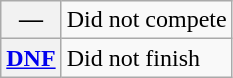<table class="wikitable">
<tr>
<th scope="row">—</th>
<td>Did not compete</td>
</tr>
<tr>
<th scope="row"><a href='#'>DNF</a></th>
<td>Did not finish</td>
</tr>
</table>
